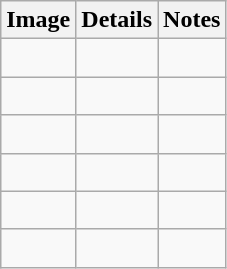<table class="wikitable sortable">
<tr>
<th>Image</th>
<th>Details</th>
<th>Notes</th>
</tr>
<tr>
<td></td>
<td><br></td>
<td></td>
</tr>
<tr>
<td></td>
<td><br></td>
<td></td>
</tr>
<tr>
<td></td>
<td><br></td>
<td></td>
</tr>
<tr>
<td></td>
<td><br></td>
<td></td>
</tr>
<tr>
<td></td>
<td><br></td>
<td></td>
</tr>
<tr>
<td></td>
<td><br></td>
<td></td>
</tr>
</table>
